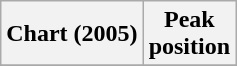<table class="wikitable sortable plainrowheaders" style="text-align:center">
<tr>
<th scope="col">Chart (2005)</th>
<th scope="col">Peak<br>position</th>
</tr>
<tr>
</tr>
</table>
